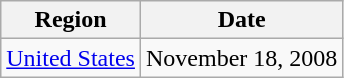<table class="wikitable">
<tr>
<th>Region</th>
<th>Date</th>
</tr>
<tr>
<td><a href='#'>United States</a></td>
<td>November 18, 2008</td>
</tr>
</table>
